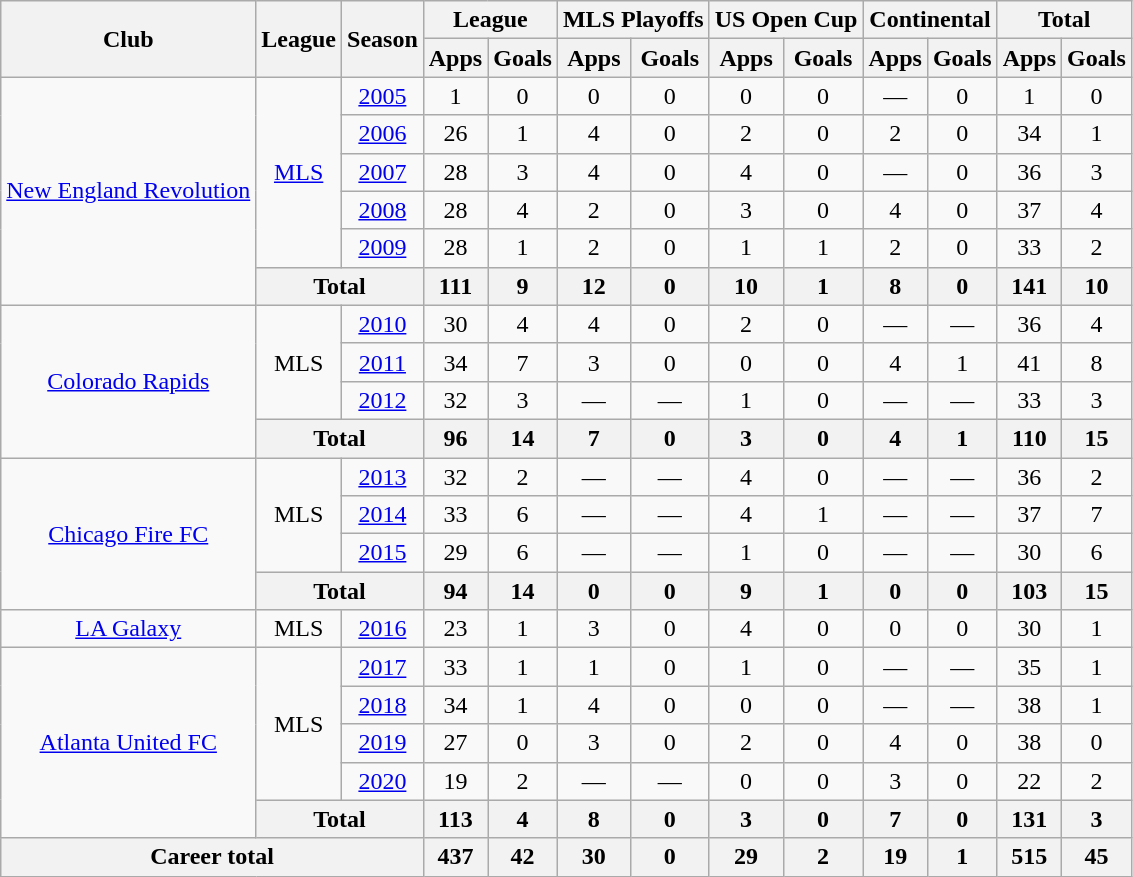<table class="wikitable" style="text-align:center">
<tr>
<th rowspan="2">Club</th>
<th rowspan="2">League</th>
<th rowspan="2">Season</th>
<th colspan="2">League</th>
<th colspan="2">MLS Playoffs</th>
<th colspan="2">US Open Cup</th>
<th colspan="2">Continental</th>
<th colspan="2">Total</th>
</tr>
<tr>
<th>Apps</th>
<th>Goals</th>
<th>Apps</th>
<th>Goals</th>
<th>Apps</th>
<th>Goals</th>
<th>Apps</th>
<th>Goals</th>
<th>Apps</th>
<th>Goals</th>
</tr>
<tr>
<td rowspan="6"><a href='#'>New England Revolution</a></td>
<td rowspan="5"><a href='#'>MLS</a></td>
<td><a href='#'>2005</a></td>
<td>1</td>
<td>0</td>
<td>0</td>
<td>0</td>
<td>0</td>
<td>0</td>
<td>—</td>
<td>0</td>
<td>1</td>
<td>0</td>
</tr>
<tr>
<td><a href='#'>2006</a></td>
<td>26</td>
<td>1</td>
<td>4</td>
<td>0</td>
<td>2</td>
<td>0</td>
<td>2</td>
<td>0</td>
<td>34</td>
<td>1</td>
</tr>
<tr>
<td><a href='#'>2007</a></td>
<td>28</td>
<td>3</td>
<td>4</td>
<td>0</td>
<td>4</td>
<td>0</td>
<td>—</td>
<td>0</td>
<td>36</td>
<td>3</td>
</tr>
<tr>
<td><a href='#'>2008</a></td>
<td>28</td>
<td>4</td>
<td>2</td>
<td>0</td>
<td>3</td>
<td>0</td>
<td>4</td>
<td>0</td>
<td>37</td>
<td>4</td>
</tr>
<tr>
<td><a href='#'>2009</a></td>
<td>28</td>
<td>1</td>
<td>2</td>
<td>0</td>
<td>1</td>
<td>1</td>
<td>2</td>
<td>0</td>
<td>33</td>
<td>2</td>
</tr>
<tr>
<th colspan="2">Total</th>
<th>111</th>
<th>9</th>
<th>12</th>
<th>0</th>
<th>10</th>
<th>1</th>
<th>8</th>
<th>0</th>
<th>141</th>
<th>10</th>
</tr>
<tr>
<td rowspan="4"><a href='#'>Colorado Rapids</a></td>
<td rowspan="3">MLS</td>
<td><a href='#'>2010</a></td>
<td>30</td>
<td>4</td>
<td>4</td>
<td>0</td>
<td>2</td>
<td>0</td>
<td>—</td>
<td>—</td>
<td>36</td>
<td>4</td>
</tr>
<tr>
<td><a href='#'>2011</a></td>
<td>34</td>
<td>7</td>
<td>3</td>
<td>0</td>
<td>0</td>
<td>0</td>
<td>4</td>
<td>1</td>
<td>41</td>
<td>8</td>
</tr>
<tr>
<td><a href='#'>2012</a></td>
<td>32</td>
<td>3</td>
<td>—</td>
<td>—</td>
<td>1</td>
<td>0</td>
<td>—</td>
<td>—</td>
<td>33</td>
<td>3</td>
</tr>
<tr>
<th colspan="2">Total</th>
<th>96</th>
<th>14</th>
<th>7</th>
<th>0</th>
<th>3</th>
<th>0</th>
<th>4</th>
<th>1</th>
<th>110</th>
<th>15</th>
</tr>
<tr>
<td rowspan="4"><a href='#'>Chicago Fire FC</a></td>
<td rowspan="3">MLS</td>
<td><a href='#'>2013</a></td>
<td>32</td>
<td>2</td>
<td>—</td>
<td>—</td>
<td>4</td>
<td>0</td>
<td>—</td>
<td>—</td>
<td>36</td>
<td>2</td>
</tr>
<tr>
<td><a href='#'>2014</a></td>
<td>33</td>
<td>6</td>
<td>—</td>
<td>—</td>
<td>4</td>
<td>1</td>
<td>—</td>
<td>—</td>
<td>37</td>
<td>7</td>
</tr>
<tr>
<td><a href='#'>2015</a></td>
<td>29</td>
<td>6</td>
<td>—</td>
<td>—</td>
<td>1</td>
<td>0</td>
<td>—</td>
<td>—</td>
<td>30</td>
<td>6</td>
</tr>
<tr>
<th colspan="2">Total</th>
<th>94</th>
<th>14</th>
<th>0</th>
<th>0</th>
<th>9</th>
<th>1</th>
<th>0</th>
<th>0</th>
<th>103</th>
<th>15</th>
</tr>
<tr>
<td><a href='#'>LA Galaxy</a></td>
<td>MLS</td>
<td><a href='#'>2016</a></td>
<td>23</td>
<td>1</td>
<td>3</td>
<td>0</td>
<td>4</td>
<td>0</td>
<td>0</td>
<td>0</td>
<td>30</td>
<td>1</td>
</tr>
<tr>
<td rowspan="5"><a href='#'>Atlanta United FC</a></td>
<td rowspan="4">MLS</td>
<td><a href='#'>2017</a></td>
<td>33</td>
<td>1</td>
<td>1</td>
<td>0</td>
<td>1</td>
<td>0</td>
<td>—</td>
<td>—</td>
<td>35</td>
<td>1</td>
</tr>
<tr>
<td><a href='#'>2018</a></td>
<td>34</td>
<td>1</td>
<td>4</td>
<td>0</td>
<td>0</td>
<td>0</td>
<td>—</td>
<td>—</td>
<td>38</td>
<td>1</td>
</tr>
<tr>
<td><a href='#'>2019</a></td>
<td>27</td>
<td>0</td>
<td>3</td>
<td>0</td>
<td>2</td>
<td>0</td>
<td>4</td>
<td>0</td>
<td>38</td>
<td>0</td>
</tr>
<tr>
<td><a href='#'>2020</a></td>
<td>19</td>
<td>2</td>
<td>—</td>
<td>—</td>
<td>0</td>
<td>0</td>
<td>3</td>
<td>0</td>
<td>22</td>
<td>2</td>
</tr>
<tr>
<th colspan="2">Total</th>
<th>113</th>
<th>4</th>
<th>8</th>
<th>0</th>
<th>3</th>
<th>0</th>
<th>7</th>
<th>0</th>
<th>131</th>
<th>3</th>
</tr>
<tr>
<th colspan="3">Career total</th>
<th>437</th>
<th>42</th>
<th>30</th>
<th>0</th>
<th>29</th>
<th>2</th>
<th>19</th>
<th>1</th>
<th>515</th>
<th>45</th>
</tr>
</table>
